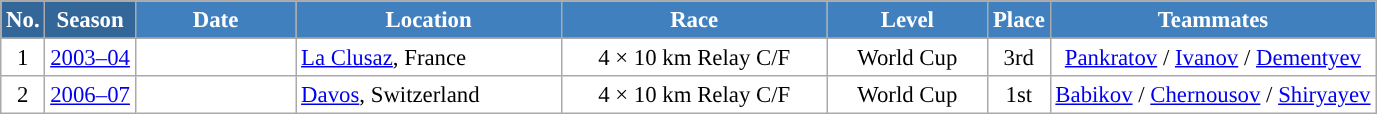<table class="wikitable sortable" style="font-size:95%; text-align:center; border:grey solid 1px; border-collapse:collapse; background:#ffffff;">
<tr style="background:#efefef;">
<th style="background-color:#369; color:white;">No.</th>
<th style="background-color:#369; color:white;">Season</th>
<th style="background-color:#4180be; color:white; width:100px;">Date</th>
<th style="background-color:#4180be; color:white; width:170px;">Location</th>
<th style="background-color:#4180be; color:white; width:170px;">Race</th>
<th style="background-color:#4180be; color:white; width:100px;">Level</th>
<th style="background-color:#4180be; color:white;">Place</th>
<th style="background-color:#4180be; color:white;">Teammates</th>
</tr>
<tr>
</tr>
<tr>
<td>1</td>
<td><a href='#'>2003–04</a></td>
<td style="text-align: right;"></td>
<td style="text-align: left;"> <a href='#'>La Clusaz</a>, France</td>
<td>4 × 10 km Relay C/F</td>
<td>World Cup</td>
<td>3rd</td>
<td><a href='#'>Pankratov</a> / <a href='#'>Ivanov</a> / <a href='#'>Dementyev</a></td>
</tr>
<tr>
<td>2</td>
<td><a href='#'>2006–07</a></td>
<td style="text-align: right;"></td>
<td style="text-align: left;"> <a href='#'>Davos</a>, Switzerland</td>
<td>4 × 10 km Relay C/F</td>
<td>World Cup</td>
<td>1st</td>
<td><a href='#'>Babikov</a> / <a href='#'>Chernousov</a> / <a href='#'>Shiryayev</a></td>
</tr>
</table>
